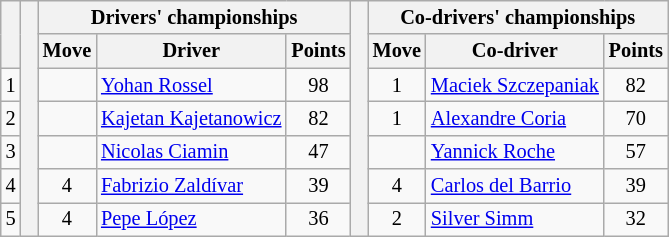<table class="wikitable" style="font-size:85%;">
<tr>
<th rowspan="2"></th>
<th rowspan="7" style="width:5px;"></th>
<th colspan="3">Drivers' championships</th>
<th rowspan="7" style="width:5px;"></th>
<th colspan="3" nowrap>Co-drivers' championships</th>
</tr>
<tr>
<th>Move</th>
<th>Driver</th>
<th>Points</th>
<th>Move</th>
<th>Co-driver</th>
<th>Points</th>
</tr>
<tr>
<td align="center">1</td>
<td align="center"></td>
<td><a href='#'>Yohan Rossel</a></td>
<td align="center">98</td>
<td align="center"> 1</td>
<td><a href='#'>Maciek Szczepaniak</a></td>
<td align="center">82</td>
</tr>
<tr>
<td align="center">2</td>
<td align="center"></td>
<td><a href='#'>Kajetan Kajetanowicz</a></td>
<td align="center">82</td>
<td align="center"> 1</td>
<td><a href='#'>Alexandre Coria</a></td>
<td align="center">70</td>
</tr>
<tr>
<td align="center">3</td>
<td align="center"></td>
<td><a href='#'>Nicolas Ciamin</a></td>
<td align="center">47</td>
<td align="center"></td>
<td><a href='#'>Yannick Roche</a></td>
<td align="center">57</td>
</tr>
<tr>
<td align="center">4</td>
<td align="center"> 4</td>
<td><a href='#'>Fabrizio Zaldívar</a></td>
<td align="center">39</td>
<td align="center"> 4</td>
<td><a href='#'>Carlos del Barrio</a></td>
<td align="center">39</td>
</tr>
<tr>
<td align="center">5</td>
<td align="center"> 4</td>
<td><a href='#'>Pepe López</a></td>
<td align="center">36</td>
<td align="center"> 2</td>
<td><a href='#'>Silver Simm</a></td>
<td align="center">32</td>
</tr>
</table>
